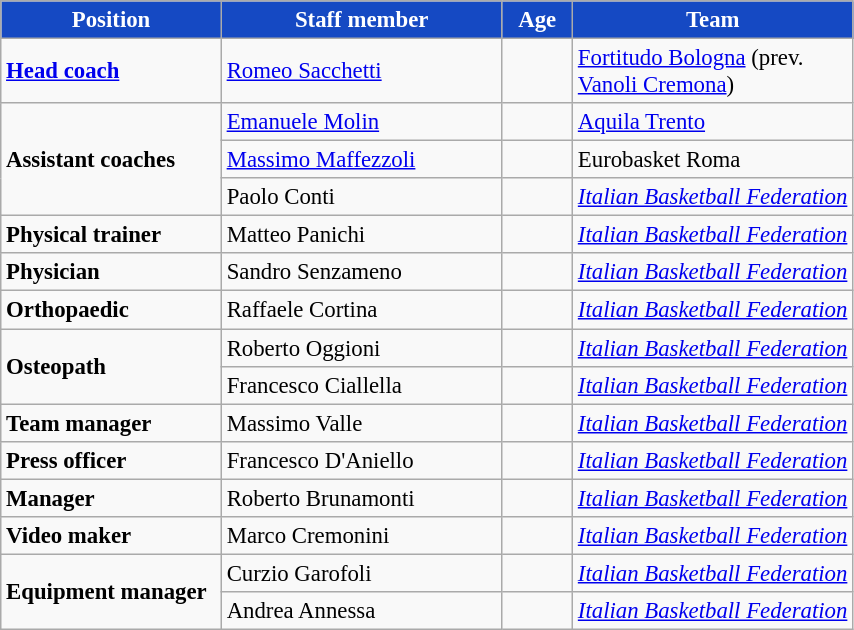<table class="wikitable sortable" style="text-align:left; font-size:95%">
<tr>
<th scope="col" width="140px" style="background: #1549C3; color:#ffffff">Position</th>
<th scope="col" width="180px" style="background: #1549C3; color:#ffffff">Staff member</th>
<th scope="col" width="40px"  style="background: #1549C3; color:#ffffff">Age</th>
<th scope="col" width="180px" style="background: #1549C3; color:#ffffff">Team</th>
</tr>
<tr>
<td><strong><a href='#'>Head coach</a></strong></td>
<td><a href='#'>Romeo Sacchetti</a></td>
<td></td>
<td><a href='#'>Fortitudo Bologna</a> (prev. <a href='#'>Vanoli Cremona</a>)</td>
</tr>
<tr>
<td rowspan=3><strong>Assistant coaches</strong></td>
<td><a href='#'>Emanuele Molin</a></td>
<td></td>
<td><a href='#'>Aquila Trento</a></td>
</tr>
<tr>
<td><a href='#'>Massimo Maffezzoli</a></td>
<td></td>
<td>Eurobasket Roma</td>
</tr>
<tr>
<td>Paolo Conti</td>
<td></td>
<td><em><a href='#'>Italian Basketball Federation</a></em></td>
</tr>
<tr>
<td><strong>Physical trainer</strong></td>
<td>Matteo Panichi</td>
<td></td>
<td><em><a href='#'>Italian Basketball Federation</a></em></td>
</tr>
<tr>
<td><strong>Physician</strong></td>
<td>Sandro Senzameno</td>
<td></td>
<td><em><a href='#'>Italian Basketball Federation</a></em></td>
</tr>
<tr>
<td><strong>Orthopaedic</strong></td>
<td>Raffaele Cortina</td>
<td></td>
<td><em><a href='#'>Italian Basketball Federation</a></em></td>
</tr>
<tr>
<td rowspan=2><strong>Osteopath</strong></td>
<td>Roberto Oggioni</td>
<td></td>
<td><em><a href='#'>Italian Basketball Federation</a></em></td>
</tr>
<tr>
<td>Francesco Ciallella</td>
<td></td>
<td><em><a href='#'>Italian Basketball Federation</a></em></td>
</tr>
<tr>
<td><strong>Team manager</strong></td>
<td>Massimo Valle</td>
<td></td>
<td><em><a href='#'>Italian Basketball Federation</a></em></td>
</tr>
<tr>
<td><strong>Press officer</strong></td>
<td>Francesco D'Aniello</td>
<td></td>
<td><em><a href='#'>Italian Basketball Federation</a></em></td>
</tr>
<tr>
<td><strong>Manager</strong></td>
<td>Roberto Brunamonti</td>
<td></td>
<td><em><a href='#'>Italian Basketball Federation</a></em></td>
</tr>
<tr>
<td><strong>Video maker</strong></td>
<td>Marco Cremonini</td>
<td></td>
<td><em><a href='#'>Italian Basketball Federation</a></em></td>
</tr>
<tr>
<td rowspan=2><strong>Equipment manager</strong></td>
<td>Curzio Garofoli</td>
<td></td>
<td><em><a href='#'>Italian Basketball Federation</a></em></td>
</tr>
<tr>
<td>Andrea Annessa</td>
<td></td>
<td><em><a href='#'>Italian Basketball Federation</a></em></td>
</tr>
</table>
